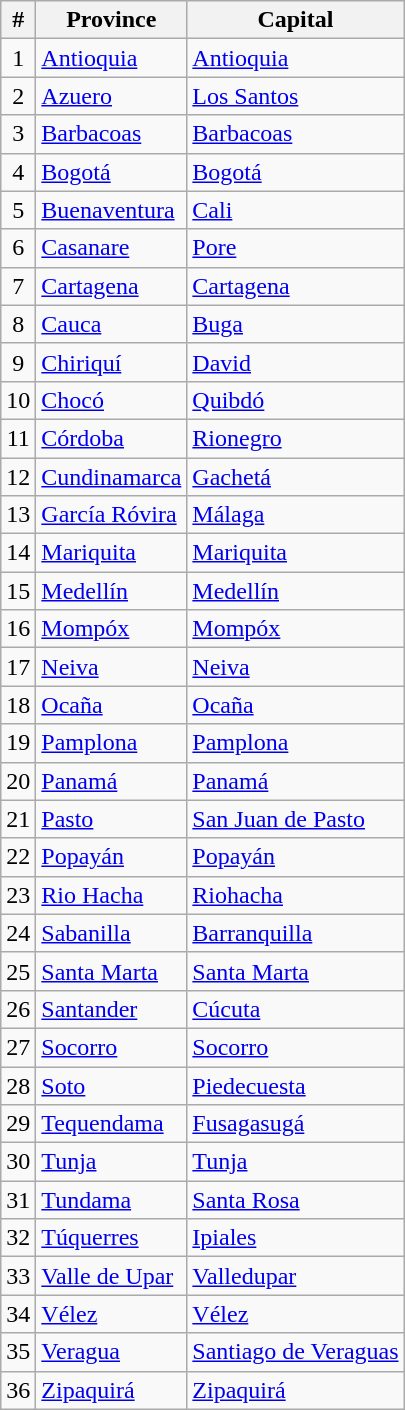<table class="wikitable sortable">
<tr>
<th>#</th>
<th>Province</th>
<th>Capital</th>
</tr>
<tr>
<td align=center>1</td>
<td><a href='#'>Antioquia</a></td>
<td><a href='#'>Antioquia</a></td>
</tr>
<tr>
<td align=center>2</td>
<td><a href='#'>Azuero</a></td>
<td><a href='#'>Los Santos</a></td>
</tr>
<tr>
<td align=center>3</td>
<td><a href='#'>Barbacoas</a></td>
<td><a href='#'>Barbacoas</a></td>
</tr>
<tr>
<td align=center>4</td>
<td><a href='#'>Bogotá</a></td>
<td><a href='#'>Bogotá</a></td>
</tr>
<tr>
<td align=center>5</td>
<td><a href='#'>Buenaventura</a></td>
<td><a href='#'>Cali</a></td>
</tr>
<tr>
<td align=center>6</td>
<td><a href='#'>Casanare</a></td>
<td><a href='#'>Pore</a></td>
</tr>
<tr>
<td align=center>7</td>
<td><a href='#'>Cartagena</a></td>
<td><a href='#'>Cartagena</a></td>
</tr>
<tr>
<td align=center>8</td>
<td><a href='#'>Cauca</a></td>
<td><a href='#'>Buga</a></td>
</tr>
<tr>
<td align=center>9</td>
<td><a href='#'>Chiriquí</a></td>
<td><a href='#'>David</a></td>
</tr>
<tr>
<td align=center>10</td>
<td><a href='#'>Chocó</a></td>
<td><a href='#'>Quibdó</a></td>
</tr>
<tr>
<td align=center>11</td>
<td><a href='#'>Córdoba</a></td>
<td><a href='#'>Rionegro</a></td>
</tr>
<tr>
<td align=center>12</td>
<td><a href='#'>Cundinamarca</a></td>
<td><a href='#'>Gachetá</a></td>
</tr>
<tr>
<td align=center>13</td>
<td><a href='#'>García Róvira</a></td>
<td><a href='#'>Málaga</a></td>
</tr>
<tr>
<td align=center>14</td>
<td><a href='#'>Mariquita</a></td>
<td><a href='#'>Mariquita</a></td>
</tr>
<tr>
<td align=center>15</td>
<td><a href='#'>Medellín</a></td>
<td><a href='#'>Medellín</a></td>
</tr>
<tr>
<td align=center>16</td>
<td><a href='#'>Mompóx</a></td>
<td><a href='#'>Mompóx</a></td>
</tr>
<tr>
<td align=center>17</td>
<td><a href='#'>Neiva</a></td>
<td><a href='#'>Neiva</a></td>
</tr>
<tr>
<td align=center>18</td>
<td><a href='#'>Ocaña</a></td>
<td><a href='#'>Ocaña</a></td>
</tr>
<tr>
<td align=center>19</td>
<td><a href='#'>Pamplona</a></td>
<td><a href='#'>Pamplona</a></td>
</tr>
<tr>
<td align=center>20</td>
<td><a href='#'>Panamá</a></td>
<td><a href='#'>Panamá</a></td>
</tr>
<tr>
<td align=center>21</td>
<td><a href='#'>Pasto</a></td>
<td><a href='#'>San Juan de Pasto</a></td>
</tr>
<tr>
<td align=center>22</td>
<td><a href='#'>Popayán</a></td>
<td><a href='#'>Popayán</a></td>
</tr>
<tr>
<td align=center>23</td>
<td><a href='#'>Rio Hacha</a></td>
<td><a href='#'>Riohacha</a></td>
</tr>
<tr>
<td align=center>24</td>
<td><a href='#'>Sabanilla</a></td>
<td><a href='#'>Barranquilla</a></td>
</tr>
<tr>
<td align=center>25</td>
<td><a href='#'>Santa Marta</a></td>
<td><a href='#'>Santa Marta</a></td>
</tr>
<tr>
<td align=center>26</td>
<td><a href='#'>Santander</a></td>
<td><a href='#'>Cúcuta</a></td>
</tr>
<tr>
<td align=center>27</td>
<td><a href='#'>Socorro</a></td>
<td><a href='#'>Socorro</a></td>
</tr>
<tr>
<td align=center>28</td>
<td><a href='#'>Soto</a></td>
<td><a href='#'>Piedecuesta</a></td>
</tr>
<tr>
<td align=center>29</td>
<td><a href='#'>Tequendama</a></td>
<td><a href='#'>Fusagasugá</a></td>
</tr>
<tr>
<td align=center>30</td>
<td><a href='#'>Tunja</a></td>
<td><a href='#'>Tunja</a></td>
</tr>
<tr>
<td align=center>31</td>
<td><a href='#'>Tundama</a></td>
<td><a href='#'>Santa Rosa</a></td>
</tr>
<tr>
<td align=center>32</td>
<td><a href='#'>Túquerres</a></td>
<td><a href='#'>Ipiales</a></td>
</tr>
<tr>
<td align=center>33</td>
<td><a href='#'>Valle de Upar</a></td>
<td><a href='#'>Valledupar</a></td>
</tr>
<tr>
<td align=center>34</td>
<td><a href='#'>Vélez</a></td>
<td><a href='#'>Vélez</a></td>
</tr>
<tr>
<td align=center>35</td>
<td><a href='#'>Veragua</a></td>
<td><a href='#'>Santiago de Veraguas</a></td>
</tr>
<tr>
<td align=center>36</td>
<td><a href='#'>Zipaquirá</a></td>
<td><a href='#'>Zipaquirá</a></td>
</tr>
</table>
